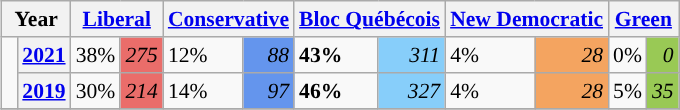<table class="wikitable" style="float:right; width:400; font-size:90%; margin-left:1em;">
<tr>
<th colspan="2" scope="col">Year</th>
<th colspan="2" scope="col"><a href='#'>Liberal</a></th>
<th colspan="2" scope="col"><a href='#'>Conservative</a></th>
<th colspan="2" scope="col"><a href='#'>Bloc Québécois</a></th>
<th colspan="2" scope="col"><a href='#'>New Democratic</a></th>
<th colspan="2" scope="col"><a href='#'>Green</a></th>
</tr>
<tr>
<td rowspan="2" style="width: 0.25em; background-color: "></td>
<th><a href='#'>2021</a></th>
<td>38%</td>
<td style="text-align:right; background:#EA6D6A;"><em>275</em></td>
<td>12%</td>
<td style="text-align:right; background:#6495ED;"><em>88</em></td>
<td><strong>43%</strong></td>
<td style="text-align:right; background:#87CEFA;"><em>311</em></td>
<td>4%</td>
<td style="text-align:right; background:#F4A460;"><em>28</em></td>
<td>0%</td>
<td style="text-align:right; background:#99C955;"><em>0</em></td>
</tr>
<tr>
<th><a href='#'>2019</a></th>
<td>30%</td>
<td style="text-align:right; background:#EA6D6A;"><em>214</em></td>
<td>14%</td>
<td style="text-align:right; background:#6495ED;"><em>97</em></td>
<td><strong>46%</strong></td>
<td style="text-align:right; background:#87CEFA;"><em>327</em></td>
<td>4%</td>
<td style="text-align:right; background:#F4A460;"><em>28</em></td>
<td>5%</td>
<td style="text-align:right; background:#99C955;"><em>35</em></td>
</tr>
<tr>
</tr>
</table>
